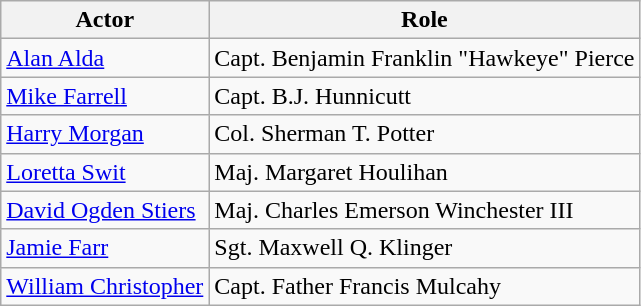<table class="wikitable">
<tr>
<th>Actor</th>
<th>Role</th>
</tr>
<tr>
<td><a href='#'>Alan Alda</a></td>
<td>Capt. Benjamin Franklin "Hawkeye" Pierce</td>
</tr>
<tr>
<td><a href='#'>Mike Farrell</a></td>
<td>Capt. B.J. Hunnicutt</td>
</tr>
<tr>
<td><a href='#'>Harry Morgan</a></td>
<td>Col. Sherman T. Potter</td>
</tr>
<tr>
<td><a href='#'>Loretta Swit</a></td>
<td>Maj. Margaret Houlihan</td>
</tr>
<tr>
<td><a href='#'>David Ogden Stiers</a></td>
<td>Maj. Charles Emerson Winchester III</td>
</tr>
<tr>
<td><a href='#'>Jamie Farr</a></td>
<td>Sgt. Maxwell Q. Klinger</td>
</tr>
<tr>
<td><a href='#'>William Christopher</a></td>
<td>Capt. Father Francis Mulcahy</td>
</tr>
</table>
